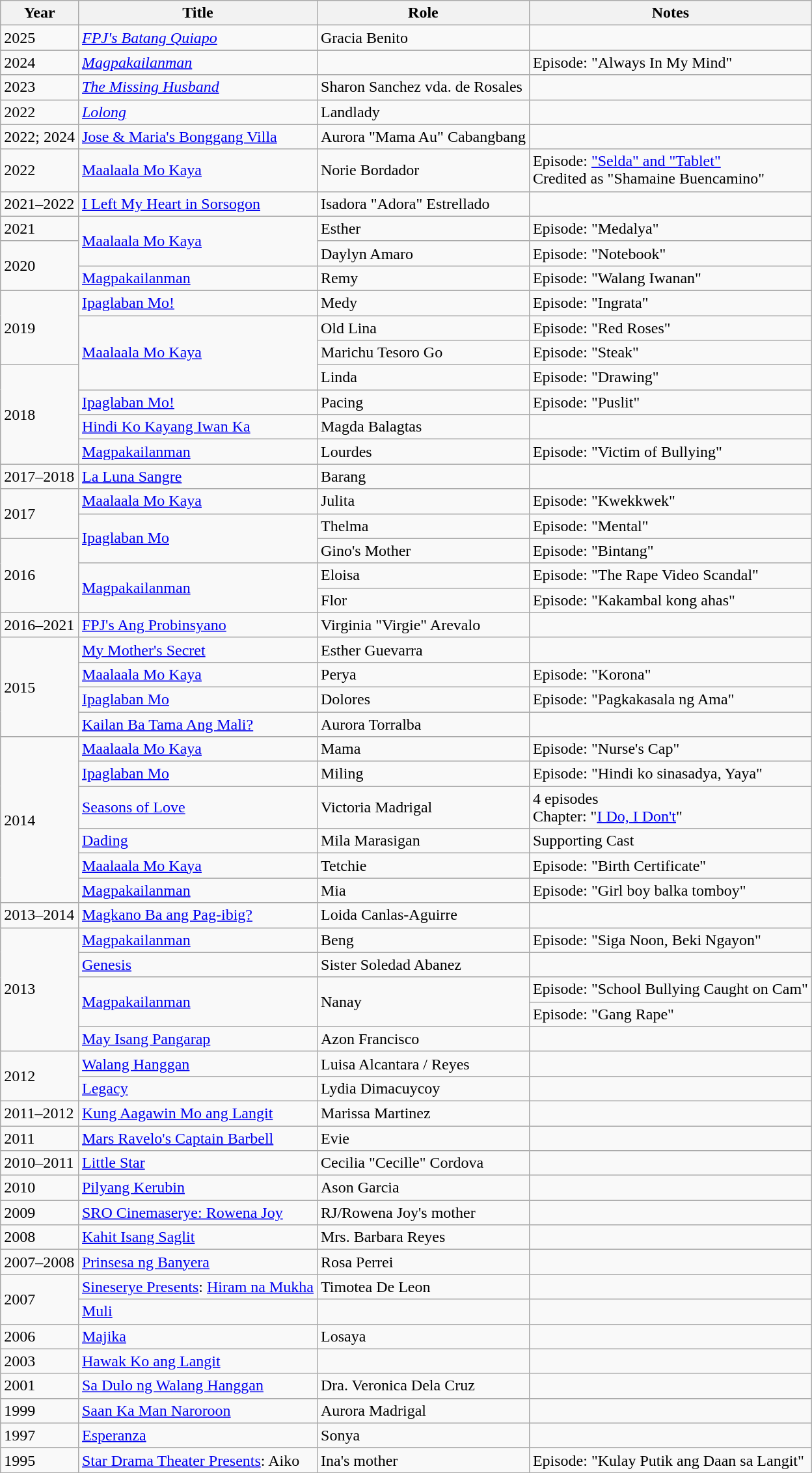<table class="wikitable">
<tr>
<th>Year</th>
<th>Title</th>
<th>Role</th>
<th>Notes</th>
</tr>
<tr>
<td>2025</td>
<td><em><a href='#'>FPJ's Batang Quiapo</a></em></td>
<td>Gracia Benito</td>
</tr>
<tr>
<td>2024</td>
<td><em><a href='#'>Magpakailanman</a></em></td>
<td></td>
<td>Episode: "Always In My Mind"</td>
</tr>
<tr>
<td>2023</td>
<td><em><a href='#'>The Missing Husband</a></em></td>
<td>Sharon Sanchez vda. de Rosales</td>
<td></td>
</tr>
<tr>
<td>2022</td>
<td><em><a href='#'>Lolong</a></td>
<td>Landlady</td>
<td></td>
</tr>
<tr>
<td>2022; 2024</td>
<td></em><a href='#'>Jose & Maria's Bonggang Villa</a><em></td>
<td>Aurora "Mama Au" Cabangbang</td>
<td></td>
</tr>
<tr>
<td>2022</td>
<td></em><a href='#'>Maalaala Mo Kaya</a><em></td>
<td>Norie Bordador</td>
<td>Episode: <a href='#'>"Selda" and "Tablet"</a><br> Credited as "Shamaine Buencamino"</td>
</tr>
<tr>
<td>2021–2022</td>
<td></em><a href='#'>I Left My Heart in Sorsogon</a><em></td>
<td>Isadora "Adora" Estrellado</td>
<td></td>
</tr>
<tr>
<td>2021</td>
<td rowspan="2"></em><a href='#'>Maalaala Mo Kaya</a><em></td>
<td>Esther</td>
<td>Episode: "Medalya"</td>
</tr>
<tr>
<td rowspan="2">2020</td>
<td>Daylyn Amaro</td>
<td>Episode: "Notebook"</td>
</tr>
<tr>
<td></em><a href='#'>Magpakailanman</a><em></td>
<td>Remy</td>
<td>Episode: "Walang Iwanan"</td>
</tr>
<tr>
<td rowspan="3">2019</td>
<td></em><a href='#'>Ipaglaban Mo!</a><em></td>
<td>Medy</td>
<td>Episode: "Ingrata"</td>
</tr>
<tr>
<td rowspan="3"></em><a href='#'>Maalaala Mo Kaya</a><em></td>
<td>Old Lina</td>
<td>Episode: "Red Roses"</td>
</tr>
<tr>
<td>Marichu Tesoro Go</td>
<td>Episode: "Steak"</td>
</tr>
<tr>
<td rowspan="4">2018</td>
<td>Linda</td>
<td>Episode: "Drawing"</td>
</tr>
<tr>
<td></em><a href='#'>Ipaglaban Mo!</a><em></td>
<td>Pacing</td>
<td>Episode: "Puslit"</td>
</tr>
<tr>
<td></em><a href='#'>Hindi Ko Kayang Iwan Ka</a><em></td>
<td>Magda Balagtas</td>
<td></td>
</tr>
<tr>
<td></em><a href='#'>Magpakailanman</a><em></td>
<td>Lourdes</td>
<td>Episode: "Victim of Bullying"</td>
</tr>
<tr>
<td>2017–2018</td>
<td></em><a href='#'>La Luna Sangre</a><em></td>
<td>Barang</td>
<td></td>
</tr>
<tr>
<td rowspan="2">2017</td>
<td></em><a href='#'>Maalaala Mo Kaya</a><em></td>
<td>Julita</td>
<td>Episode: "Kwekkwek"</td>
</tr>
<tr>
<td rowspan="2"></em><a href='#'>Ipaglaban Mo</a><em></td>
<td>Thelma</td>
<td>Episode: "Mental"</td>
</tr>
<tr>
<td rowspan="3">2016</td>
<td>Gino's Mother</td>
<td>Episode: "Bintang"</td>
</tr>
<tr>
<td rowspan="2"></em><a href='#'>Magpakailanman</a><em></td>
<td>Eloisa</td>
<td>Episode: "The Rape Video Scandal"</td>
</tr>
<tr>
<td>Flor</td>
<td>Episode: "Kakambal kong ahas"</td>
</tr>
<tr>
<td>2016–2021</td>
<td></em><a href='#'>FPJ's Ang Probinsyano</a><em></td>
<td>Virginia "Virgie" Arevalo</td>
<td></td>
</tr>
<tr>
<td rowspan="4">2015</td>
<td></em><a href='#'>My Mother's Secret</a><em></td>
<td>Esther Guevarra</td>
<td></td>
</tr>
<tr>
<td></em><a href='#'>Maalaala Mo Kaya</a><em></td>
<td>Perya</td>
<td>Episode: "Korona"</td>
</tr>
<tr>
<td></em><a href='#'>Ipaglaban Mo</a><em></td>
<td>Dolores</td>
<td>Episode: "Pagkakasala ng Ama"</td>
</tr>
<tr>
<td></em><a href='#'>Kailan Ba Tama Ang Mali?</a><em></td>
<td>Aurora Torralba</td>
<td></td>
</tr>
<tr>
<td rowspan="6">2014</td>
<td></em><a href='#'>Maalaala Mo Kaya</a><em></td>
<td>Mama</td>
<td>Episode: "Nurse's Cap"</td>
</tr>
<tr>
<td></em><a href='#'>Ipaglaban Mo</a><em></td>
<td>Miling</td>
<td>Episode: "Hindi ko sinasadya, Yaya"</td>
</tr>
<tr>
<td></em><a href='#'>Seasons of Love</a><em></td>
<td>Victoria Madrigal</td>
<td>4 episodes<br>Chapter: "<a href='#'>I Do, I Don't</a>"</td>
</tr>
<tr>
<td></em><a href='#'>Dading</a><em></td>
<td>Mila Marasigan</td>
<td>Supporting Cast</td>
</tr>
<tr>
<td></em><a href='#'>Maalaala Mo Kaya</a><em></td>
<td>Tetchie</td>
<td>Episode: "Birth Certificate"</td>
</tr>
<tr>
<td></em><a href='#'>Magpakailanman</a><em></td>
<td>Mia</td>
<td>Episode: "Girl boy balka tomboy"</td>
</tr>
<tr>
<td>2013–2014</td>
<td></em><a href='#'>Magkano Ba ang Pag-ibig?</a><em></td>
<td>Loida Canlas-Aguirre</td>
<td></td>
</tr>
<tr>
<td rowspan="5">2013</td>
<td></em><a href='#'>Magpakailanman</a><em></td>
<td>Beng</td>
<td>Episode: "Siga Noon, Beki Ngayon"</td>
</tr>
<tr>
<td></em><a href='#'>Genesis</a><em></td>
<td>Sister Soledad Abanez</td>
<td></td>
</tr>
<tr>
<td rowspan="2"></em><a href='#'>Magpakailanman</a><em></td>
<td rowspan="2">Nanay</td>
<td>Episode: "School Bullying Caught on Cam"</td>
</tr>
<tr>
<td>Episode: "Gang Rape"</td>
</tr>
<tr>
<td></em><a href='#'>May Isang Pangarap</a><em></td>
<td>Azon Francisco</td>
<td></td>
</tr>
<tr>
<td rowspan="2">2012</td>
<td></em><a href='#'>Walang Hanggan</a><em></td>
<td>Luisa Alcantara / Reyes</td>
<td></td>
</tr>
<tr>
<td></em><a href='#'>Legacy</a><em></td>
<td>Lydia Dimacuycoy</td>
<td></td>
</tr>
<tr>
<td>2011–2012</td>
<td></em><a href='#'>Kung Aagawin Mo ang Langit</a><em></td>
<td>Marissa Martinez</td>
<td></td>
</tr>
<tr>
<td>2011</td>
<td></em><a href='#'>Mars Ravelo's Captain Barbell</a><em></td>
<td>Evie</td>
<td></td>
</tr>
<tr>
<td>2010–2011</td>
<td></em><a href='#'>Little Star</a><em></td>
<td>Cecilia "Cecille" Cordova</td>
<td></td>
</tr>
<tr>
<td>2010</td>
<td></em><a href='#'>Pilyang Kerubin</a><em></td>
<td>Ason Garcia</td>
<td></td>
</tr>
<tr>
<td>2009</td>
<td></em><a href='#'>SRO Cinemaserye: Rowena Joy</a><em></td>
<td>RJ/Rowena Joy's mother</td>
<td></td>
</tr>
<tr>
<td>2008</td>
<td></em><a href='#'>Kahit Isang Saglit</a><em></td>
<td>Mrs. Barbara Reyes</td>
<td></td>
</tr>
<tr>
<td>2007–2008</td>
<td></em><a href='#'>Prinsesa ng Banyera</a><em></td>
<td>Rosa Perrei</td>
<td></td>
</tr>
<tr>
<td rowspan="2">2007</td>
<td></em><a href='#'>Sineserye Presents</a>: <a href='#'> Hiram na Mukha</a><em></td>
<td>Timotea De Leon</td>
<td></td>
</tr>
<tr>
<td></em><a href='#'>Muli</a><em></td>
<td></td>
<td></td>
</tr>
<tr>
<td>2006</td>
<td></em><a href='#'>Majika</a><em></td>
<td>Losaya</td>
<td></td>
</tr>
<tr>
<td>2003</td>
<td></em><a href='#'>Hawak Ko ang Langit</a><em></td>
<td></td>
<td></td>
</tr>
<tr>
<td>2001</td>
<td></em><a href='#'>Sa Dulo ng Walang Hanggan</a><em></td>
<td>Dra. Veronica Dela Cruz</td>
<td></td>
</tr>
<tr>
<td>1999</td>
<td></em><a href='#'>Saan Ka Man Naroroon</a><em></td>
<td>Aurora Madrigal</td>
<td></td>
</tr>
<tr>
<td>1997</td>
<td></em><a href='#'>Esperanza</a><em></td>
<td>Sonya</td>
<td></td>
</tr>
<tr>
<td>1995</td>
<td></em><a href='#'>Star Drama Theater Presents</a>: Aiko<em></td>
<td>Ina's mother</td>
<td>Episode: "Kulay Putik ang Daan sa Langit"</td>
</tr>
</table>
